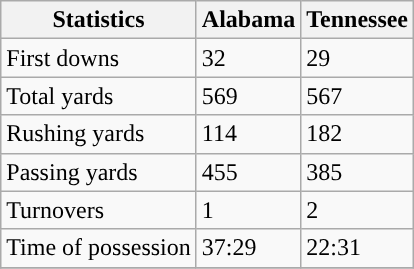<table class="wikitable" style="float: left;">
<tr>
<th>Statistics</th>
<th>Alabama</th>
<th>Tennessee</th>
</tr>
<tr>
<td>First downs</td>
<td>32</td>
<td>29</td>
</tr>
<tr>
<td>Total yards</td>
<td>569</td>
<td>567</td>
</tr>
<tr>
<td>Rushing yards</td>
<td>114</td>
<td>182</td>
</tr>
<tr>
<td>Passing yards</td>
<td>455</td>
<td>385</td>
</tr>
<tr>
<td>Turnovers</td>
<td>1</td>
<td>2</td>
</tr>
<tr>
<td>Time of possession</td>
<td>37:29</td>
<td>22:31</td>
</tr>
<tr>
</tr>
</table>
